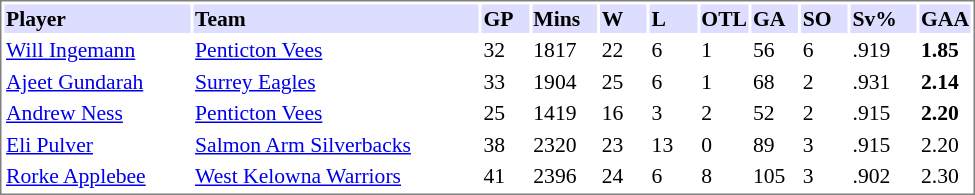<table cellpadding="0">
<tr style="text-align:left; vertical-align:top;">
<td></td>
<td><br><table cellpadding="1"  style="width:650px; font-size:90%; border:1px solid gray;">
<tr>
<th style="background:#ddf; ">Player</th>
<th style="background:#ddf; ">Team</th>
<th style="background:#ddf; width:5%;">GP</th>
<th style="background:#ddf; width:7%;">Mins</th>
<th style="background:#ddf; width:5%;">W</th>
<th style="background:#ddf; width:5%;">L</th>
<th style="background:#ddf; width:5%;">OTL</th>
<th style="background:#ddf; width:5%;">GA</th>
<th style="background:#ddf; width:5%;">SO</th>
<th style="background:#ddf; width:7%;">Sv%</th>
<th style="background:#ddf; width:5%;">GAA</th>
</tr>
<tr>
<td><a href='#'>Will Ingemann</a></td>
<td><a href='#'>Penticton Vees</a></td>
<td>32</td>
<td>1817</td>
<td>22</td>
<td>6</td>
<td>1</td>
<td>56</td>
<td>6</td>
<td>.919</td>
<td><strong>1.85</strong></td>
</tr>
<tr>
<td><a href='#'>Ajeet Gundarah</a></td>
<td><a href='#'>Surrey Eagles</a></td>
<td>33</td>
<td>1904</td>
<td>25</td>
<td>6</td>
<td>1</td>
<td>68</td>
<td>2</td>
<td>.931</td>
<td><strong>2.14</strong></td>
</tr>
<tr>
<td><a href='#'>Andrew Ness</a></td>
<td><a href='#'>Penticton Vees</a></td>
<td>25</td>
<td>1419</td>
<td>16</td>
<td>3</td>
<td>2</td>
<td>52</td>
<td>2</td>
<td>.915</td>
<td><strong>2.20<em></td>
</tr>
<tr>
<td><a href='#'>Eli Pulver</a></td>
<td><a href='#'>Salmon Arm Silverbacks</a></td>
<td>38</td>
<td>2320</td>
<td>23</td>
<td>13</td>
<td>0</td>
<td>89</td>
<td>3</td>
<td>.915</td>
<td></strong>2.20<strong></td>
</tr>
<tr>
<td><a href='#'>Rorke Applebee</a></td>
<td><a href='#'>West Kelowna Warriors</a></td>
<td>41</td>
<td>2396</td>
<td>24</td>
<td>6</td>
<td>8</td>
<td>105</td>
<td>3</td>
<td>.902</td>
<td></strong>2.30<strong></td>
</tr>
</table>
</td>
</tr>
</table>
